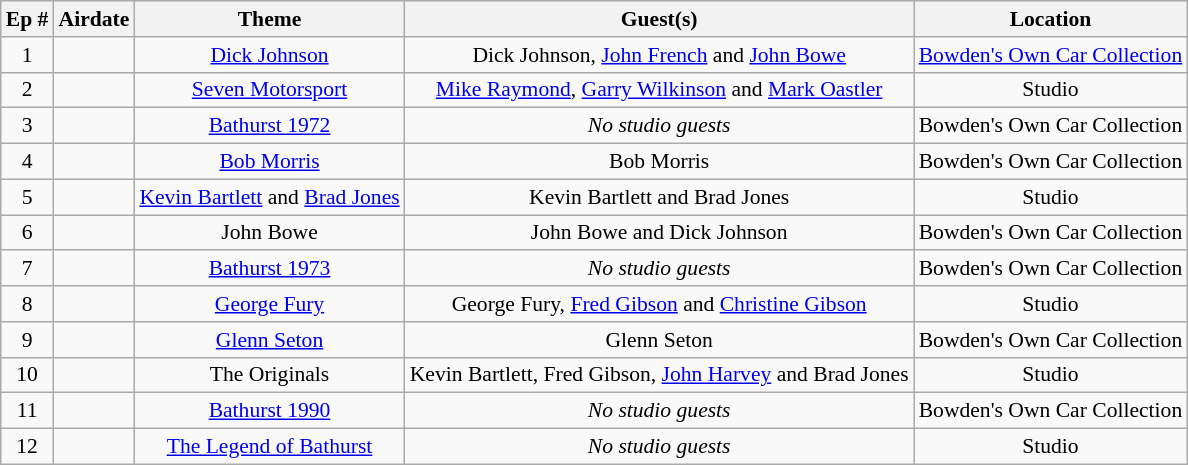<table class="wikitable plainrowheaders" style="text-align:center; font-size:90%;">
<tr>
<th>Ep #</th>
<th>Airdate</th>
<th>Theme</th>
<th>Guest(s)</th>
<th>Location</th>
</tr>
<tr>
<td>1</td>
<td></td>
<td><a href='#'>Dick Johnson</a></td>
<td>Dick Johnson, <a href='#'>John French</a> and <a href='#'>John Bowe</a></td>
<td><a href='#'>Bowden's Own Car Collection</a></td>
</tr>
<tr>
<td>2</td>
<td></td>
<td><a href='#'>Seven Motorsport</a></td>
<td><a href='#'>Mike Raymond</a>, <a href='#'>Garry Wilkinson</a> and <a href='#'>Mark Oastler</a></td>
<td Television studio>Studio</td>
</tr>
<tr>
<td>3</td>
<td></td>
<td><a href='#'>Bathurst 1972</a></td>
<td><em>No studio guests</em></td>
<td>Bowden's Own Car Collection</td>
</tr>
<tr>
<td>4</td>
<td></td>
<td><a href='#'>Bob Morris</a></td>
<td>Bob Morris</td>
<td>Bowden's Own Car Collection</td>
</tr>
<tr>
<td>5</td>
<td></td>
<td><a href='#'>Kevin Bartlett</a> and <a href='#'>Brad Jones</a></td>
<td>Kevin Bartlett and Brad Jones</td>
<td>Studio</td>
</tr>
<tr>
<td>6</td>
<td></td>
<td>John Bowe</td>
<td>John Bowe and Dick Johnson</td>
<td>Bowden's Own Car Collection</td>
</tr>
<tr>
<td>7</td>
<td></td>
<td><a href='#'>Bathurst 1973</a></td>
<td><em>No studio guests</em></td>
<td>Bowden's Own Car Collection</td>
</tr>
<tr>
<td>8</td>
<td></td>
<td><a href='#'>George Fury</a></td>
<td>George Fury, <a href='#'>Fred Gibson</a> and <a href='#'>Christine Gibson</a></td>
<td>Studio</td>
</tr>
<tr>
<td>9</td>
<td></td>
<td><a href='#'>Glenn Seton</a></td>
<td>Glenn Seton</td>
<td>Bowden's Own Car Collection</td>
</tr>
<tr>
<td>10</td>
<td></td>
<td>The Originals</td>
<td>Kevin Bartlett, Fred Gibson, <a href='#'>John Harvey</a> and Brad Jones</td>
<td>Studio</td>
</tr>
<tr>
<td>11</td>
<td></td>
<td><a href='#'>Bathurst 1990</a></td>
<td><em>No studio guests</em></td>
<td>Bowden's Own Car Collection</td>
</tr>
<tr>
<td>12</td>
<td></td>
<td><a href='#'>The Legend of Bathurst</a></td>
<td><em>No studio guests</em></td>
<td>Studio</td>
</tr>
</table>
